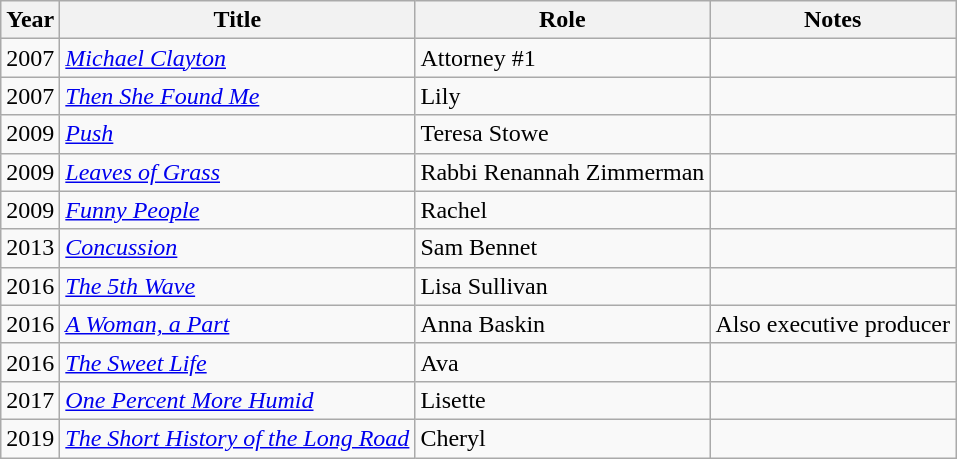<table class="wikitable sortable">
<tr>
<th>Year</th>
<th>Title</th>
<th>Role</th>
<th>Notes</th>
</tr>
<tr>
<td>2007</td>
<td><em><a href='#'>Michael Clayton</a></em></td>
<td>Attorney #1</td>
<td></td>
</tr>
<tr>
<td>2007</td>
<td><em><a href='#'>Then She Found Me</a></em></td>
<td>Lily</td>
<td></td>
</tr>
<tr>
<td>2009</td>
<td><em><a href='#'>Push</a></em></td>
<td>Teresa Stowe</td>
<td></td>
</tr>
<tr>
<td>2009</td>
<td><em><a href='#'>Leaves of Grass</a></em></td>
<td>Rabbi Renannah Zimmerman</td>
<td></td>
</tr>
<tr>
<td>2009</td>
<td><em><a href='#'>Funny People</a></em></td>
<td>Rachel</td>
<td></td>
</tr>
<tr>
<td>2013</td>
<td><em><a href='#'>Concussion</a></em></td>
<td>Sam Bennet</td>
<td></td>
</tr>
<tr>
<td>2016</td>
<td><em><a href='#'>The 5th Wave</a></em></td>
<td>Lisa Sullivan</td>
<td></td>
</tr>
<tr>
<td>2016</td>
<td><em><a href='#'>A Woman, a Part</a></em></td>
<td>Anna Baskin</td>
<td>Also executive producer</td>
</tr>
<tr>
<td>2016</td>
<td><em><a href='#'>The Sweet Life</a></em></td>
<td>Ava</td>
<td></td>
</tr>
<tr>
<td>2017</td>
<td><em><a href='#'>One Percent More Humid</a></em></td>
<td>Lisette</td>
<td></td>
</tr>
<tr>
<td>2019</td>
<td><em><a href='#'>The Short History of the Long Road</a></em></td>
<td>Cheryl</td>
<td></td>
</tr>
</table>
